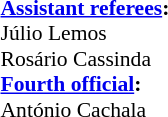<table width=50% style="font-size: 90%">
<tr>
<td><br><strong><a href='#'>Assistant referees</a>:</strong>
<br>Júlio Lemos
<br>Rosário Cassinda
<br><strong><a href='#'>Fourth official</a>:</strong>
<br>António Cachala</td>
</tr>
</table>
